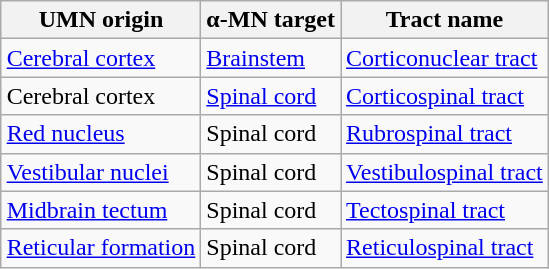<table class="wikitable" style="float:right; margin-left:10px; margin-top:10px; margin-right:0; clear:both">
<tr>
<th>UMN origin</th>
<th>α-MN target</th>
<th>Tract name</th>
</tr>
<tr>
<td><a href='#'>Cerebral cortex</a></td>
<td><a href='#'>Brainstem</a></td>
<td><a href='#'>Corticonuclear tract</a></td>
</tr>
<tr>
<td>Cerebral cortex</td>
<td><a href='#'>Spinal cord</a></td>
<td><a href='#'>Corticospinal tract</a></td>
</tr>
<tr>
<td><a href='#'>Red nucleus</a></td>
<td>Spinal cord</td>
<td><a href='#'>Rubrospinal tract</a></td>
</tr>
<tr>
<td><a href='#'>Vestibular nuclei</a></td>
<td>Spinal cord</td>
<td><a href='#'>Vestibulospinal tract</a></td>
</tr>
<tr>
<td><a href='#'>Midbrain tectum</a></td>
<td>Spinal cord</td>
<td><a href='#'>Tectospinal tract</a></td>
</tr>
<tr>
<td><a href='#'>Reticular formation</a></td>
<td>Spinal cord</td>
<td><a href='#'>Reticulospinal tract</a></td>
</tr>
</table>
